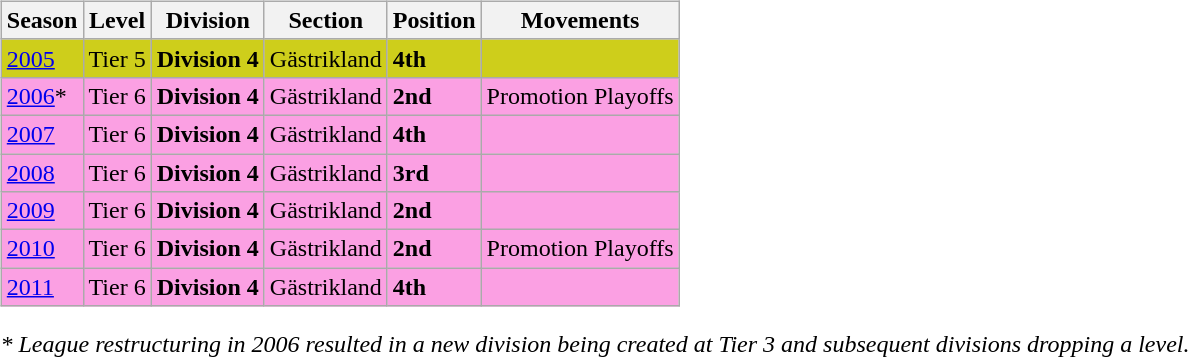<table>
<tr>
<td valign="top" width=0%><br><table class="wikitable">
<tr style="background:#f0f6fa;">
<th><strong>Season</strong></th>
<th><strong>Level</strong></th>
<th><strong>Division</strong></th>
<th><strong>Section</strong></th>
<th><strong>Position</strong></th>
<th><strong>Movements</strong></th>
</tr>
<tr>
<td style="background:#CECE1B;"><a href='#'>2005</a></td>
<td style="background:#CECE1B;">Tier 5</td>
<td style="background:#CECE1B;"><strong>Division 4</strong></td>
<td style="background:#CECE1B;">Gästrikland</td>
<td style="background:#CECE1B;"><strong>4th</strong></td>
<td style="background:#CECE1B;"></td>
</tr>
<tr>
<td style="background:#FBA0E3;"><a href='#'>2006</a>*</td>
<td style="background:#FBA0E3;">Tier 6</td>
<td style="background:#FBA0E3;"><strong>Division 4</strong></td>
<td style="background:#FBA0E3;">Gästrikland</td>
<td style="background:#FBA0E3;"><strong>2nd</strong></td>
<td style="background:#FBA0E3;">Promotion Playoffs</td>
</tr>
<tr>
<td style="background:#FBA0E3;"><a href='#'>2007</a></td>
<td style="background:#FBA0E3;">Tier 6</td>
<td style="background:#FBA0E3;"><strong>Division 4</strong></td>
<td style="background:#FBA0E3;">Gästrikland</td>
<td style="background:#FBA0E3;"><strong>4th</strong></td>
<td style="background:#FBA0E3;"></td>
</tr>
<tr>
<td style="background:#FBA0E3;"><a href='#'>2008</a></td>
<td style="background:#FBA0E3;">Tier 6</td>
<td style="background:#FBA0E3;"><strong>Division 4</strong></td>
<td style="background:#FBA0E3;">Gästrikland</td>
<td style="background:#FBA0E3;"><strong>3rd</strong></td>
<td style="background:#FBA0E3;"></td>
</tr>
<tr>
<td style="background:#FBA0E3;"><a href='#'>2009</a></td>
<td style="background:#FBA0E3;">Tier 6</td>
<td style="background:#FBA0E3;"><strong>Division 4</strong></td>
<td style="background:#FBA0E3;">Gästrikland</td>
<td style="background:#FBA0E3;"><strong>2nd</strong></td>
<td style="background:#FBA0E3;"></td>
</tr>
<tr>
<td style="background:#FBA0E3;"><a href='#'>2010</a></td>
<td style="background:#FBA0E3;">Tier 6</td>
<td style="background:#FBA0E3;"><strong>Division 4</strong></td>
<td style="background:#FBA0E3;">Gästrikland</td>
<td style="background:#FBA0E3;"><strong>2nd</strong></td>
<td style="background:#FBA0E3;">Promotion Playoffs</td>
</tr>
<tr>
<td style="background:#FBA0E3;"><a href='#'>2011</a></td>
<td style="background:#FBA0E3;">Tier 6</td>
<td style="background:#FBA0E3;"><strong>Division 4</strong></td>
<td style="background:#FBA0E3;">Gästrikland</td>
<td style="background:#FBA0E3;"><strong>4th</strong></td>
<td style="background:#FBA0E3;"></td>
</tr>
</table>
<em>* League restructuring in 2006 resulted in a new division being created at Tier 3 and subsequent divisions dropping a level.</em>


</td>
</tr>
</table>
